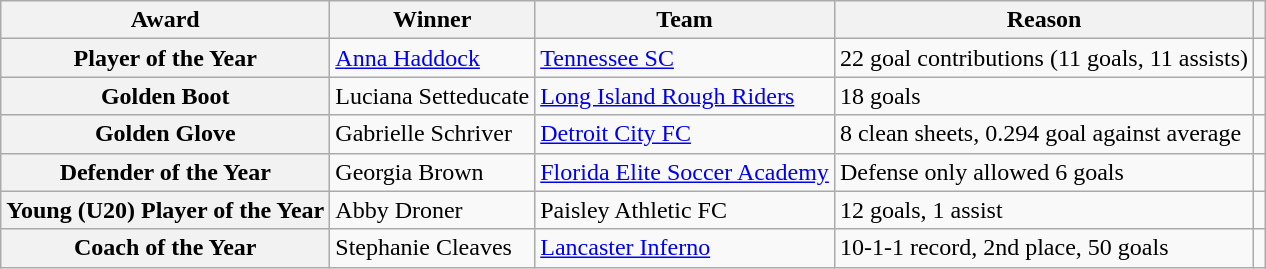<table class="wikitable">
<tr>
<th>Award</th>
<th>Winner</th>
<th>Team</th>
<th>Reason</th>
<th></th>
</tr>
<tr>
<th>Player of the Year</th>
<td> <a href='#'>Anna Haddock</a></td>
<td><a href='#'>Tennessee SC</a></td>
<td>22 goal contributions (11 goals, 11 assists)</td>
<td align=center></td>
</tr>
<tr>
<th>Golden Boot</th>
<td> Luciana Setteducate</td>
<td><a href='#'>Long Island Rough Riders</a></td>
<td>18 goals</td>
<td align=center></td>
</tr>
<tr>
<th>Golden Glove</th>
<td> Gabrielle Schriver</td>
<td><a href='#'>Detroit City FC</a></td>
<td>8 clean sheets, 0.294 goal against average</td>
<td align=center></td>
</tr>
<tr>
<th>Defender of the Year</th>
<td> Georgia Brown</td>
<td><a href='#'>Florida Elite Soccer Academy</a></td>
<td>Defense only allowed 6 goals</td>
<td align=center></td>
</tr>
<tr>
<th>Young (U20) Player of the Year</th>
<td> Abby Droner</td>
<td>Paisley Athletic FC</td>
<td>12 goals, 1 assist</td>
<td align=center></td>
</tr>
<tr>
<th>Coach of the Year</th>
<td> Stephanie Cleaves</td>
<td><a href='#'>Lancaster Inferno</a></td>
<td>10-1-1 record, 2nd place, 50 goals</td>
<td align=center></td>
</tr>
</table>
